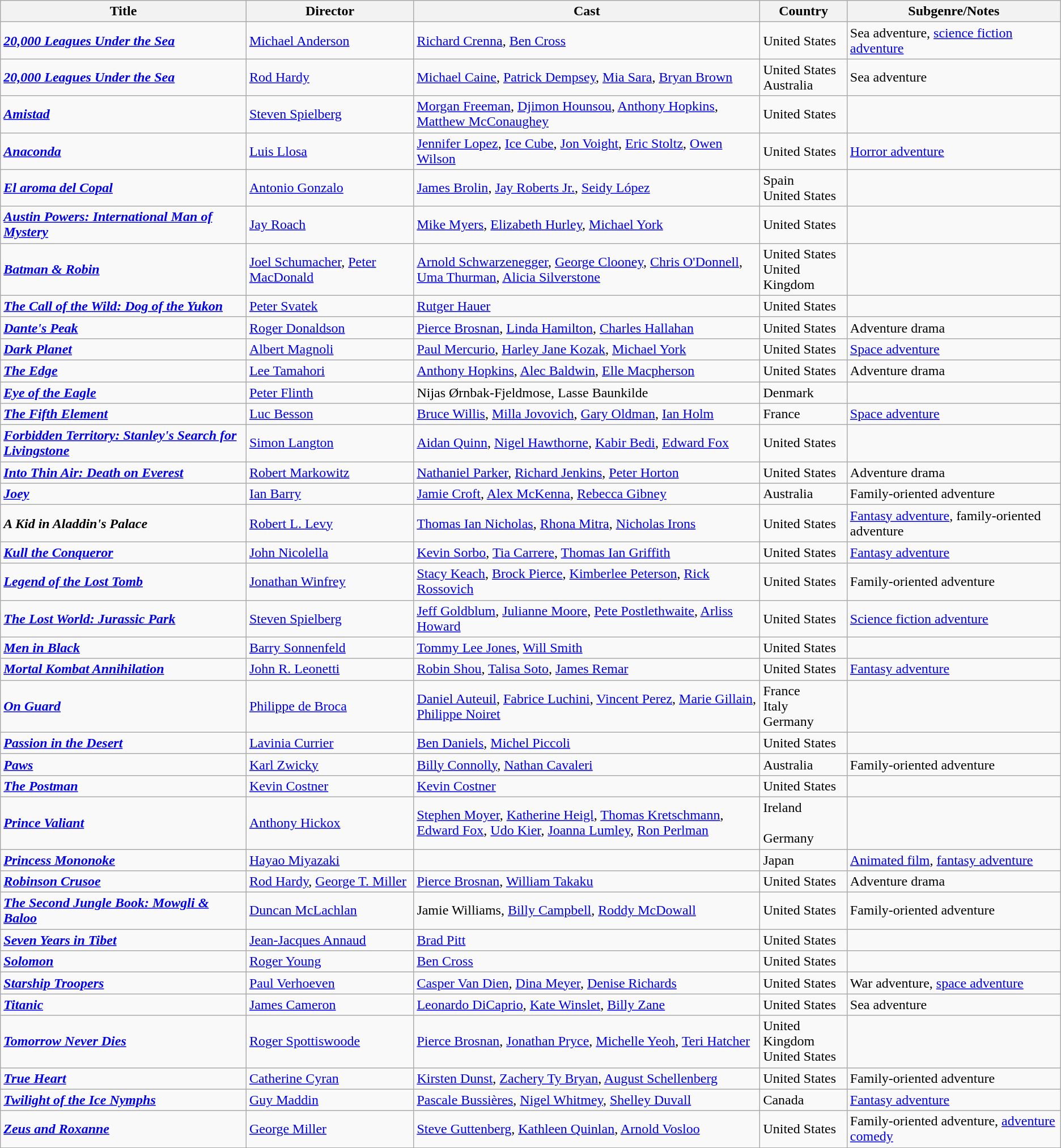<table class="wikitable">
<tr>
<th>Title</th>
<th>Director</th>
<th style="width: 400px;">Cast</th>
<th>Country</th>
<th>Subgenre/Notes</th>
</tr>
<tr>
<td><strong><em><a href='#'>20,000 Leagues Under the Sea</a></em></strong></td>
<td><a href='#'>Michael Anderson</a></td>
<td><a href='#'>Richard Crenna</a>, <a href='#'>Ben Cross</a></td>
<td>United States</td>
<td>Sea adventure, <a href='#'>science fiction adventure</a></td>
</tr>
<tr>
<td><strong><em><a href='#'>20,000 Leagues Under the Sea</a></em></strong></td>
<td><a href='#'>Rod Hardy</a></td>
<td><a href='#'>Michael Caine</a>, <a href='#'>Patrick Dempsey</a>, <a href='#'>Mia Sara</a>, <a href='#'>Bryan Brown</a></td>
<td>United States<br>Australia</td>
<td>Sea adventure</td>
</tr>
<tr>
<td><strong><em><a href='#'>Amistad</a></em></strong></td>
<td><a href='#'>Steven Spielberg</a></td>
<td><a href='#'>Morgan Freeman</a>, <a href='#'>Djimon Hounsou</a>, <a href='#'>Anthony Hopkins</a>, <a href='#'>Matthew McConaughey</a></td>
<td>United States</td>
<td></td>
</tr>
<tr>
<td><strong><em><a href='#'>Anaconda</a></em></strong></td>
<td><a href='#'>Luis Llosa</a></td>
<td><a href='#'>Jennifer Lopez</a>, <a href='#'>Ice Cube</a>, <a href='#'>Jon Voight</a>, <a href='#'>Eric Stoltz</a>, <a href='#'>Owen Wilson</a></td>
<td>United States</td>
<td><a href='#'>Horror adventure</a></td>
</tr>
<tr>
<td><strong><em><a href='#'>El aroma del Copal</a></em></strong></td>
<td><a href='#'>Antonio Gonzalo</a></td>
<td><a href='#'>James Brolin</a>, <a href='#'>Jay Roberts Jr.</a>, <a href='#'>Seidy López</a></td>
<td>Spain<br>United States</td>
<td></td>
</tr>
<tr>
<td><strong><em><a href='#'>Austin Powers: International Man of Mystery</a></em></strong></td>
<td><a href='#'>Jay Roach</a></td>
<td><a href='#'>Mike Myers</a>, <a href='#'>Elizabeth Hurley</a>, <a href='#'>Michael York</a></td>
<td>United States</td>
<td></td>
</tr>
<tr>
<td><strong><em><a href='#'>Batman & Robin</a></em></strong></td>
<td><a href='#'>Joel Schumacher</a>, <a href='#'>Peter MacDonald</a></td>
<td><a href='#'>Arnold Schwarzenegger</a>, <a href='#'>George Clooney</a>, <a href='#'>Chris O'Donnell</a>, <a href='#'>Uma Thurman</a>, <a href='#'>Alicia Silverstone</a></td>
<td>United States<br>United Kingdom</td>
<td></td>
</tr>
<tr>
<td><strong><em><a href='#'>The Call of the Wild: Dog of the Yukon</a></em></strong></td>
<td><a href='#'>Peter Svatek</a></td>
<td><a href='#'>Rutger Hauer</a></td>
<td>United States</td>
<td></td>
</tr>
<tr>
<td><strong><em><a href='#'>Dante's Peak</a></em></strong></td>
<td><a href='#'>Roger Donaldson</a></td>
<td><a href='#'>Pierce Brosnan</a>, <a href='#'>Linda Hamilton</a>, <a href='#'>Charles Hallahan</a></td>
<td>United States</td>
<td>Adventure drama</td>
</tr>
<tr>
<td><strong><em><a href='#'>Dark Planet</a></em></strong></td>
<td><a href='#'>Albert Magnoli</a></td>
<td><a href='#'>Paul Mercurio</a>, <a href='#'>Harley Jane Kozak</a>, <a href='#'>Michael York</a></td>
<td>United States</td>
<td><a href='#'>Space adventure</a></td>
</tr>
<tr>
<td><strong><em><a href='#'>The Edge</a></em></strong></td>
<td><a href='#'>Lee Tamahori</a></td>
<td><a href='#'>Anthony Hopkins</a>, <a href='#'>Alec Baldwin</a>, <a href='#'>Elle Macpherson</a></td>
<td>United States</td>
<td>Adventure drama</td>
</tr>
<tr>
<td><strong><em><a href='#'>Eye of the Eagle</a></em></strong></td>
<td><a href='#'>Peter Flinth</a></td>
<td>Nijas Ørnbak-Fjeldmose, Lasse Baunkilde</td>
<td>Denmark</td>
<td></td>
</tr>
<tr>
<td><strong><em><a href='#'>The Fifth Element</a></em></strong></td>
<td><a href='#'>Luc Besson</a></td>
<td><a href='#'>Bruce Willis</a>, <a href='#'>Milla Jovovich</a>, <a href='#'>Gary Oldman</a>, <a href='#'>Ian Holm</a></td>
<td>France</td>
<td><a href='#'>Space adventure</a></td>
</tr>
<tr>
<td><strong><em><a href='#'>Forbidden Territory: Stanley's Search for Livingstone</a></em></strong></td>
<td><a href='#'>Simon Langton</a></td>
<td><a href='#'>Aidan Quinn</a>, <a href='#'>Nigel Hawthorne</a>, <a href='#'>Kabir Bedi</a>, <a href='#'>Edward Fox</a></td>
<td>United States</td>
<td></td>
</tr>
<tr>
<td><strong><em><a href='#'>Into Thin Air: Death on Everest</a></em></strong></td>
<td><a href='#'>Robert Markowitz</a></td>
<td><a href='#'>Nathaniel Parker</a>, <a href='#'>Richard Jenkins</a>, <a href='#'>Peter Horton</a></td>
<td>United States</td>
<td>Adventure drama</td>
</tr>
<tr>
<td><strong><em><a href='#'>Joey</a></em></strong></td>
<td><a href='#'>Ian Barry</a></td>
<td><a href='#'>Jamie Croft</a>, <a href='#'>Alex McKenna</a>, <a href='#'>Rebecca Gibney</a></td>
<td>Australia</td>
<td>Family-oriented adventure</td>
</tr>
<tr>
<td><strong><em>A Kid in Aladdin's Palace</em></strong></td>
<td><a href='#'>Robert L. Levy</a></td>
<td><a href='#'>Thomas Ian Nicholas</a>, <a href='#'>Rhona Mitra</a>, <a href='#'>Nicholas Irons</a></td>
<td>United States</td>
<td><a href='#'>Fantasy adventure</a>, family-oriented adventure</td>
</tr>
<tr>
<td><strong><em><a href='#'>Kull the Conqueror</a></em></strong></td>
<td><a href='#'>John Nicolella</a></td>
<td><a href='#'>Kevin Sorbo</a>, <a href='#'>Tia Carrere</a>, <a href='#'>Thomas Ian Griffith</a></td>
<td>United States</td>
<td><a href='#'>Fantasy adventure</a></td>
</tr>
<tr>
<td><strong><em><a href='#'>Legend of the Lost Tomb</a></em></strong></td>
<td><a href='#'>Jonathan Winfrey</a></td>
<td><a href='#'>Stacy Keach</a>, <a href='#'>Brock Pierce</a>, <a href='#'>Kimberlee Peterson</a>, <a href='#'>Rick Rossovich</a></td>
<td>United States</td>
<td>Family-oriented adventure</td>
</tr>
<tr>
<td><strong><em><a href='#'>The Lost World: Jurassic Park</a></em></strong></td>
<td><a href='#'>Steven Spielberg</a></td>
<td><a href='#'>Jeff Goldblum</a>, <a href='#'>Julianne Moore</a>, <a href='#'>Pete Postlethwaite</a>, <a href='#'>Arliss Howard</a></td>
<td>United States</td>
<td><a href='#'>Science fiction adventure</a></td>
</tr>
<tr>
<td><strong><em><a href='#'>Men in Black</a></em></strong></td>
<td><a href='#'>Barry Sonnenfeld</a></td>
<td><a href='#'>Tommy Lee Jones</a>, <a href='#'>Will Smith</a></td>
<td>United States</td>
<td></td>
</tr>
<tr>
<td><strong><em><a href='#'>Mortal Kombat Annihilation</a></em></strong></td>
<td><a href='#'>John R. Leonetti</a></td>
<td><a href='#'>Robin Shou</a>, <a href='#'>Talisa Soto</a>, <a href='#'>James Remar</a></td>
<td>United States</td>
<td><a href='#'>Fantasy adventure</a></td>
</tr>
<tr>
<td><strong><em><a href='#'>On Guard</a></em></strong></td>
<td><a href='#'>Philippe de Broca</a></td>
<td><a href='#'>Daniel Auteuil</a>, <a href='#'>Fabrice Luchini</a>, <a href='#'>Vincent Perez</a>, <a href='#'>Marie Gillain</a>, <a href='#'>Philippe Noiret</a></td>
<td>France<br>Italy<br>Germany</td>
<td></td>
</tr>
<tr>
<td><strong><em><a href='#'>Passion in the Desert</a></em></strong></td>
<td><a href='#'>Lavinia Currier</a></td>
<td><a href='#'>Ben Daniels</a>, <a href='#'>Michel Piccoli</a></td>
<td>United States</td>
<td></td>
</tr>
<tr>
<td><strong><em><a href='#'>Paws</a></em></strong></td>
<td><a href='#'>Karl Zwicky</a></td>
<td><a href='#'>Billy Connolly</a>, <a href='#'>Nathan Cavaleri</a></td>
<td>Australia</td>
<td>Family-oriented adventure</td>
</tr>
<tr>
<td><strong><em><a href='#'>The Postman</a></em></strong></td>
<td><a href='#'>Kevin Costner</a></td>
<td><a href='#'>Kevin Costner</a></td>
<td>United States</td>
<td></td>
</tr>
<tr>
<td><strong><em><a href='#'>Prince Valiant</a></em></strong></td>
<td><a href='#'>Anthony Hickox</a></td>
<td><a href='#'>Stephen Moyer</a>, <a href='#'>Katherine Heigl</a>, <a href='#'>Thomas Kretschmann</a>, <a href='#'>Edward Fox</a>, <a href='#'>Udo Kier</a>, <a href='#'>Joanna Lumley</a>, <a href='#'>Ron Perlman</a></td>
<td>Ireland<br><br>Germany</td>
<td></td>
</tr>
<tr>
<td><strong><em><a href='#'>Princess Mononoke</a></em></strong></td>
<td><a href='#'>Hayao Miyazaki</a></td>
<td></td>
<td>Japan</td>
<td><a href='#'>Animated film</a>, <a href='#'>fantasy adventure</a></td>
</tr>
<tr>
<td><strong><em><a href='#'>Robinson Crusoe</a></em></strong></td>
<td><a href='#'>Rod Hardy</a>, <a href='#'>George T. Miller</a></td>
<td><a href='#'>Pierce Brosnan</a>, <a href='#'>William Takaku</a></td>
<td>United States</td>
<td>Adventure drama</td>
</tr>
<tr>
<td><strong><em><a href='#'>The Second Jungle Book: Mowgli & Baloo</a></em></strong></td>
<td><a href='#'>Duncan McLachlan</a></td>
<td>Jamie Williams, <a href='#'>Billy Campbell</a>, <a href='#'>Roddy McDowall</a></td>
<td>United States</td>
<td>Family-oriented adventure</td>
</tr>
<tr>
<td><strong><em><a href='#'>Seven Years in Tibet</a></em></strong></td>
<td><a href='#'>Jean-Jacques Annaud</a></td>
<td><a href='#'>Brad Pitt</a></td>
<td>United States</td>
<td></td>
</tr>
<tr>
<td><strong><em><a href='#'>Solomon</a></em></strong></td>
<td><a href='#'>Roger Young</a></td>
<td><a href='#'>Ben Cross</a></td>
<td>United States</td>
<td></td>
</tr>
<tr>
<td><strong><em><a href='#'>Starship Troopers</a></em></strong></td>
<td><a href='#'>Paul Verhoeven</a></td>
<td><a href='#'>Casper Van Dien</a>, <a href='#'>Dina Meyer</a>, <a href='#'>Denise Richards</a></td>
<td>United States</td>
<td>War adventure, <a href='#'>space adventure</a></td>
</tr>
<tr>
<td><strong><em><a href='#'>Titanic</a></em></strong></td>
<td><a href='#'>James Cameron</a></td>
<td><a href='#'>Leonardo DiCaprio</a>, <a href='#'>Kate Winslet</a>, <a href='#'>Billy Zane</a></td>
<td>United States</td>
<td>Sea adventure</td>
</tr>
<tr>
<td><strong><em><a href='#'>Tomorrow Never Dies</a></em></strong></td>
<td><a href='#'>Roger Spottiswoode</a></td>
<td><a href='#'>Pierce Brosnan</a>, <a href='#'>Jonathan Pryce</a>, <a href='#'>Michelle Yeoh</a>, <a href='#'>Teri Hatcher</a></td>
<td>United Kingdom<br>United States</td>
<td></td>
</tr>
<tr>
<td><strong><em><a href='#'>True Heart</a></em></strong></td>
<td><a href='#'>Catherine Cyran</a></td>
<td><a href='#'>Kirsten Dunst</a>, <a href='#'>Zachery Ty Bryan</a>, <a href='#'>August Schellenberg</a></td>
<td>United States</td>
<td>Family-oriented adventure</td>
</tr>
<tr>
<td><strong><em><a href='#'>Twilight of the Ice Nymphs</a></em></strong></td>
<td><a href='#'>Guy Maddin</a></td>
<td><a href='#'>Pascale Bussières</a>, <a href='#'>Nigel Whitmey</a>, <a href='#'>Shelley Duvall</a></td>
<td>Canada</td>
<td><a href='#'>Fantasy adventure</a></td>
</tr>
<tr>
<td><strong><em><a href='#'>Zeus and Roxanne</a></em></strong></td>
<td><a href='#'>George Miller</a></td>
<td><a href='#'>Steve Guttenberg</a>, <a href='#'>Kathleen Quinlan</a>, <a href='#'>Arnold Vosloo</a></td>
<td>United States</td>
<td>Family-oriented adventure, <a href='#'>adventure comedy</a></td>
</tr>
</table>
